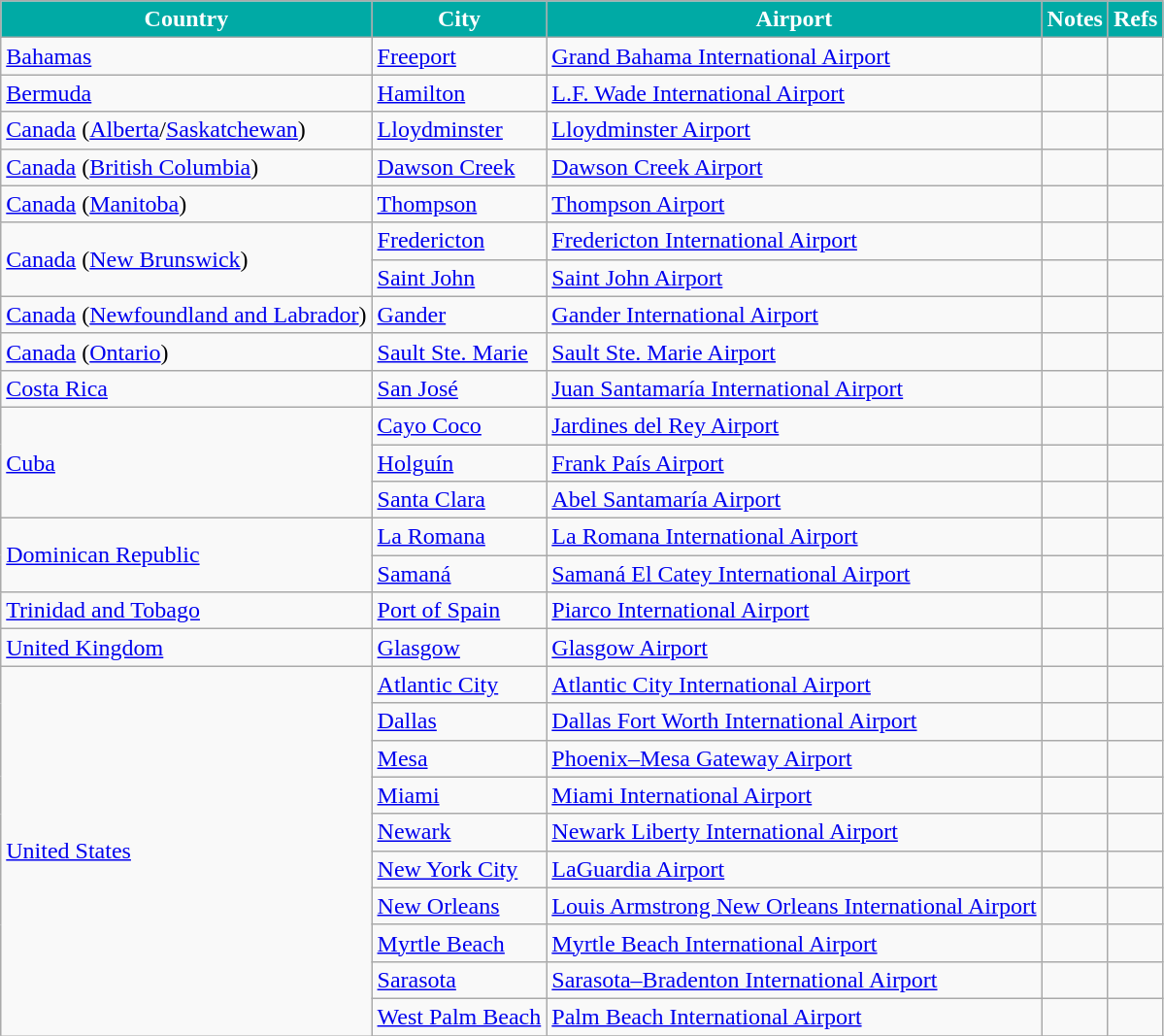<table class="wikitable sortable">
<tr>
<th style="background-color:#00AAA5; color:white;">Country</th>
<th style="background-color:#00AAA5; color:white;">City</th>
<th style="background-color:#00AAA5; color:white;">Airport</th>
<th style="background-color:#00AAA5; color:white;">Notes</th>
<th style="background-color:#00AAA5; color:white;" class="unsortable">Refs</th>
</tr>
<tr>
<td><a href='#'>Bahamas</a></td>
<td><a href='#'>Freeport</a></td>
<td><a href='#'>Grand Bahama International Airport</a></td>
<td></td>
<td align=center></td>
</tr>
<tr>
<td><a href='#'>Bermuda</a></td>
<td><a href='#'>Hamilton</a></td>
<td><a href='#'>L.F. Wade International Airport</a></td>
<td></td>
<td align=center></td>
</tr>
<tr>
<td><a href='#'>Canada</a> (<a href='#'>Alberta</a>/<a href='#'>Saskatchewan</a>)</td>
<td><a href='#'>Lloydminster</a></td>
<td><a href='#'>Lloydminster Airport</a></td>
<td></td>
<td align=center></td>
</tr>
<tr>
<td><a href='#'>Canada</a> (<a href='#'>British Columbia</a>)</td>
<td><a href='#'>Dawson Creek</a></td>
<td><a href='#'>Dawson Creek Airport</a></td>
<td></td>
<td align=center></td>
</tr>
<tr>
<td><a href='#'>Canada</a> (<a href='#'>Manitoba</a>)</td>
<td><a href='#'>Thompson</a></td>
<td><a href='#'>Thompson Airport</a></td>
<td></td>
<td align=center></td>
</tr>
<tr>
<td rowspan="2"><a href='#'>Canada</a> (<a href='#'>New Brunswick</a>)</td>
<td><a href='#'>Fredericton</a></td>
<td><a href='#'>Fredericton International Airport</a></td>
<td></td>
<td align=center></td>
</tr>
<tr>
<td><a href='#'>Saint John</a></td>
<td><a href='#'>Saint John Airport</a></td>
<td></td>
<td align=center></td>
</tr>
<tr>
<td><a href='#'>Canada</a> (<a href='#'>Newfoundland and Labrador</a>)</td>
<td><a href='#'>Gander</a></td>
<td><a href='#'>Gander International Airport</a></td>
<td></td>
<td align=center></td>
</tr>
<tr>
<td><a href='#'>Canada</a> (<a href='#'>Ontario</a>)</td>
<td><a href='#'>Sault Ste. Marie</a></td>
<td><a href='#'>Sault Ste. Marie Airport</a></td>
<td></td>
<td align=center></td>
</tr>
<tr>
<td><a href='#'>Costa Rica</a></td>
<td><a href='#'>San José</a></td>
<td><a href='#'>Juan Santamaría International Airport</a></td>
<td></td>
<td align=center></td>
</tr>
<tr>
<td rowspan="3"><a href='#'>Cuba</a></td>
<td><a href='#'>Cayo Coco</a></td>
<td><a href='#'>Jardines del Rey Airport</a></td>
<td></td>
<td align=center></td>
</tr>
<tr>
<td><a href='#'>Holguín</a></td>
<td><a href='#'>Frank País Airport</a></td>
<td></td>
<td align=center></td>
</tr>
<tr>
<td><a href='#'>Santa Clara</a></td>
<td><a href='#'>Abel Santamaría Airport</a></td>
<td></td>
<td align=center></td>
</tr>
<tr>
<td rowspan="2"><a href='#'>Dominican Republic</a></td>
<td><a href='#'>La Romana</a></td>
<td><a href='#'>La Romana International Airport</a></td>
<td></td>
<td align=center></td>
</tr>
<tr>
<td><a href='#'>Samaná</a></td>
<td><a href='#'>Samaná El Catey International Airport</a></td>
<td></td>
<td align=center></td>
</tr>
<tr>
<td><a href='#'>Trinidad and Tobago</a></td>
<td><a href='#'>Port of Spain</a></td>
<td><a href='#'>Piarco International Airport</a></td>
<td></td>
<td align=center></td>
</tr>
<tr>
<td><a href='#'>United Kingdom</a></td>
<td><a href='#'>Glasgow</a></td>
<td><a href='#'>Glasgow Airport</a></td>
<td></td>
<td align=center></td>
</tr>
<tr>
<td rowspan="11"><a href='#'>United States</a></td>
<td><a href='#'>Atlantic City</a></td>
<td><a href='#'>Atlantic City International Airport</a></td>
<td></td>
<td align=center></td>
</tr>
<tr>
<td><a href='#'>Dallas</a></td>
<td><a href='#'>Dallas Fort Worth International Airport</a></td>
<td></td>
<td align=center></td>
</tr>
<tr>
<td><a href='#'>Mesa</a></td>
<td><a href='#'>Phoenix–Mesa Gateway Airport</a></td>
<td></td>
<td align=center></td>
</tr>
<tr>
<td><a href='#'>Miami</a></td>
<td><a href='#'>Miami International Airport</a></td>
<td></td>
<td align=center></td>
</tr>
<tr>
<td><a href='#'>Newark</a></td>
<td><a href='#'>Newark Liberty International Airport</a></td>
<td></td>
<td align=center></td>
</tr>
<tr>
<td><a href='#'>New York City</a></td>
<td><a href='#'>LaGuardia Airport</a></td>
<td></td>
<td align=center></td>
</tr>
<tr>
<td><a href='#'>New Orleans</a></td>
<td><a href='#'>Louis Armstrong New Orleans International Airport</a></td>
<td></td>
<td align=center></td>
</tr>
<tr>
<td><a href='#'>Myrtle Beach</a></td>
<td><a href='#'>Myrtle Beach International Airport</a></td>
<td></td>
<td align=center></td>
</tr>
<tr>
<td><a href='#'>Sarasota</a></td>
<td><a href='#'>Sarasota–Bradenton International Airport</a></td>
<td></td>
<td align=center></td>
</tr>
<tr>
<td><a href='#'>West Palm Beach</a></td>
<td><a href='#'>Palm Beach International Airport</a></td>
<td></td>
<td align=center></td>
</tr>
<tr>
</tr>
</table>
